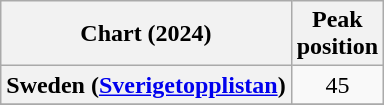<table class="wikitable plainrowheaders" style="text-align:center">
<tr>
<th scope="col">Chart (2024)</th>
<th scope="col">Peak<br>position</th>
</tr>
<tr>
<th scope="row">Sweden (<a href='#'>Sverigetopplistan</a>)</th>
<td style="text-align:center;">45</td>
</tr>
<tr>
</tr>
</table>
